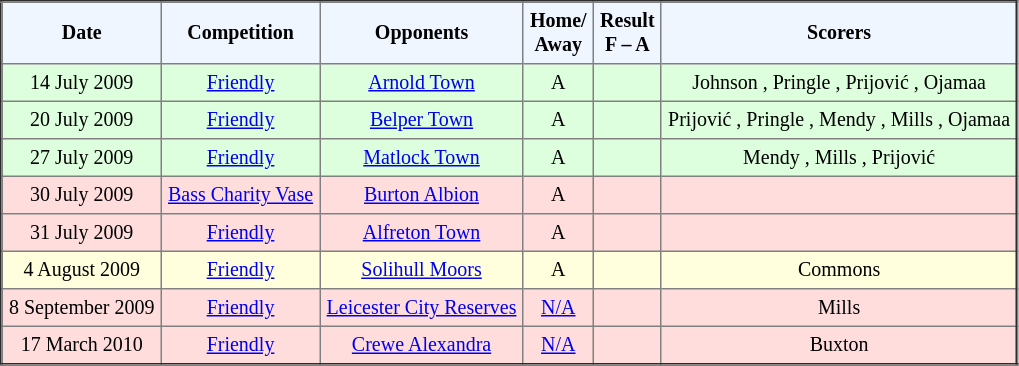<table border="2" cellpadding="4" style="border-collapse:collapse; text-align:center; font-size:smaller;">
<tr style="background:#f0f6ff;">
<th><strong>Date</strong></th>
<th><strong>Competition</strong></th>
<th><strong>Opponents</strong></th>
<th><strong>Home/<br>Away</strong></th>
<th><strong>Result<br>F – A</strong></th>
<th><strong>Scorers</strong></th>
</tr>
<tr bgcolor="ddffdd">
<td>14 July 2009</td>
<td><a href='#'>Friendly</a></td>
<td><a href='#'>Arnold Town</a></td>
<td>A</td>
<td></td>
<td>Johnson , Pringle , Prijović , Ojamaa </td>
</tr>
<tr bgcolor="ddffdd">
<td>20 July 2009</td>
<td><a href='#'>Friendly</a></td>
<td><a href='#'>Belper Town</a></td>
<td>A</td>
<td></td>
<td>Prijović , Pringle , Mendy , Mills , Ojamaa </td>
</tr>
<tr bgcolor="ddffdd">
<td>27 July 2009</td>
<td><a href='#'>Friendly</a></td>
<td><a href='#'>Matlock Town</a></td>
<td>A</td>
<td></td>
<td>Mendy , Mills , Prijović </td>
</tr>
<tr bgcolor="ffdddd">
<td>30 July 2009</td>
<td><a href='#'>Bass Charity Vase</a></td>
<td><a href='#'>Burton Albion</a></td>
<td>A</td>
<td></td>
<td></td>
</tr>
<tr bgcolor="ffdddd">
<td>31 July 2009</td>
<td><a href='#'>Friendly</a></td>
<td><a href='#'>Alfreton Town</a></td>
<td>A</td>
<td></td>
<td></td>
</tr>
<tr bgcolor="#ffffdd">
<td>4 August 2009</td>
<td><a href='#'>Friendly</a></td>
<td><a href='#'>Solihull Moors</a></td>
<td>A</td>
<td></td>
<td>Commons </td>
</tr>
<tr bgcolor="ffdddd">
<td>8 September 2009</td>
<td><a href='#'>Friendly</a></td>
<td><a href='#'>Leicester City Reserves</a></td>
<td><a href='#'>N/A</a></td>
<td></td>
<td>Mills </td>
</tr>
<tr bgcolor="ffdddd">
<td>17 March 2010</td>
<td><a href='#'>Friendly</a></td>
<td><a href='#'>Crewe Alexandra</a></td>
<td><a href='#'>N/A</a></td>
<td></td>
<td>Buxton </td>
</tr>
</table>
